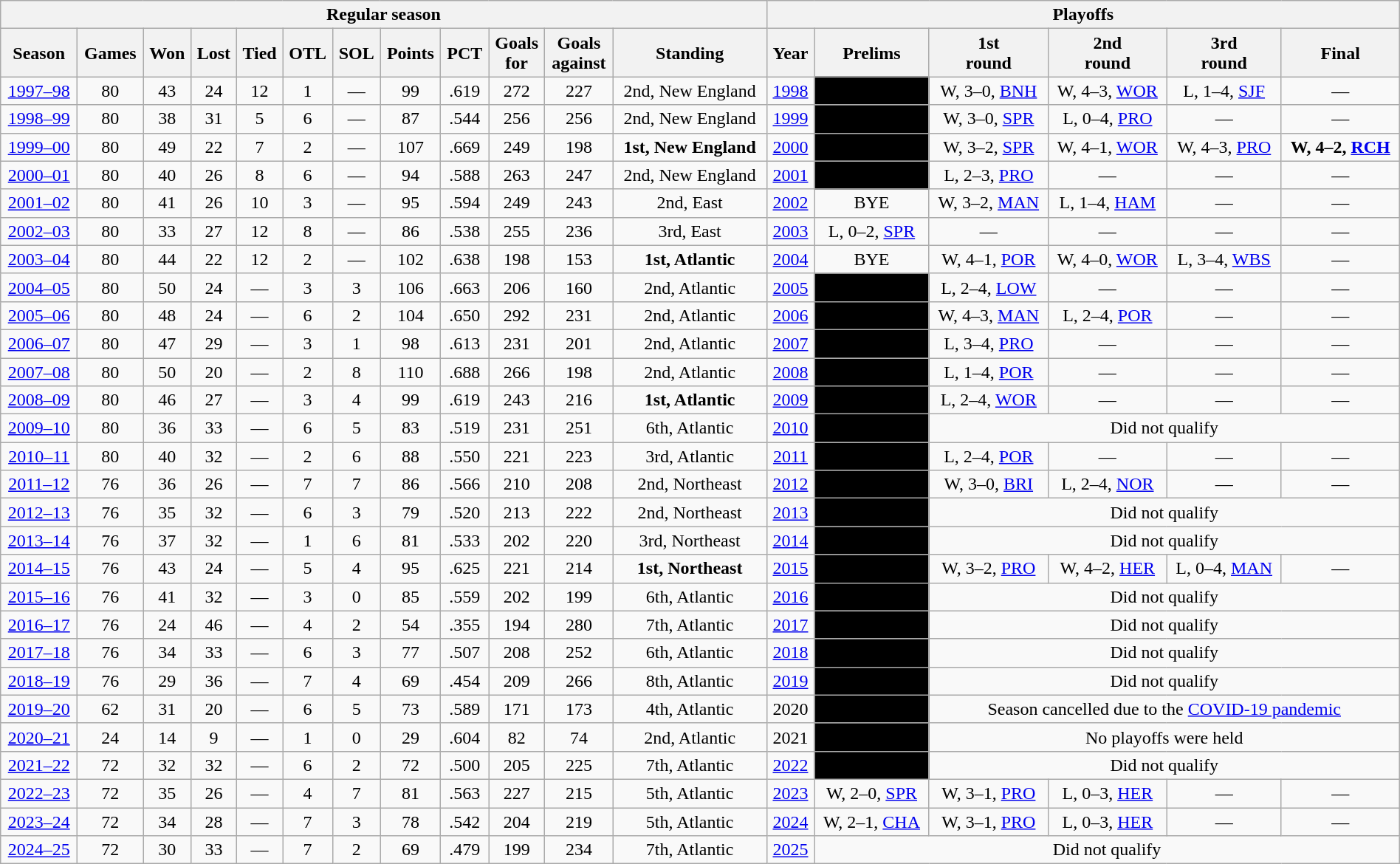<table class="wikitable" style="width:100%; text-align:center; font-size:100%">
<tr>
<th colspan=12>Regular season</th>
<th colspan=6>Playoffs</th>
</tr>
<tr>
<th>Season</th>
<th>Games</th>
<th>Won</th>
<th>Lost</th>
<th>Tied</th>
<th>OTL</th>
<th>SOL</th>
<th>Points</th>
<th>PCT</th>
<th>Goals<br>for</th>
<th>Goals<br>against</th>
<th>Standing</th>
<th>Year</th>
<th>Prelims</th>
<th>1st<br>round</th>
<th>2nd<br>round</th>
<th>3rd<br>round</th>
<th>Final</th>
</tr>
<tr>
<td><a href='#'>1997–98</a></td>
<td>80</td>
<td>43</td>
<td>24</td>
<td>12</td>
<td>1</td>
<td>—</td>
<td>99</td>
<td>.619</td>
<td>272</td>
<td>227</td>
<td>2nd, New England</td>
<td><a href='#'>1998</a></td>
<td bgcolor=#000000>—</td>
<td>W, 3–0, <a href='#'>BNH</a></td>
<td>W, 4–3, <a href='#'>WOR</a></td>
<td>L, 1–4, <a href='#'>SJF</a></td>
<td>—</td>
</tr>
<tr>
<td><a href='#'>1998–99</a></td>
<td>80</td>
<td>38</td>
<td>31</td>
<td>5</td>
<td>6</td>
<td>—</td>
<td>87</td>
<td>.544</td>
<td>256</td>
<td>256</td>
<td>2nd, New England</td>
<td><a href='#'>1999</a></td>
<td bgcolor=#000000>—</td>
<td>W, 3–0, <a href='#'>SPR</a></td>
<td>L, 0–4, <a href='#'>PRO</a></td>
<td>—</td>
<td>—</td>
</tr>
<tr>
<td><a href='#'>1999–00</a></td>
<td>80</td>
<td>49</td>
<td>22</td>
<td>7</td>
<td>2</td>
<td>—</td>
<td>107</td>
<td>.669</td>
<td>249</td>
<td>198</td>
<td><strong>1st, New England</strong></td>
<td><a href='#'>2000</a></td>
<td bgcolor=#000000>—</td>
<td>W, 3–2, <a href='#'>SPR</a></td>
<td>W, 4–1, <a href='#'>WOR</a></td>
<td>W, 4–3, <a href='#'>PRO</a></td>
<td><strong>W, 4–2, <a href='#'>RCH</a></strong></td>
</tr>
<tr>
<td><a href='#'>2000–01</a></td>
<td>80</td>
<td>40</td>
<td>26</td>
<td>8</td>
<td>6</td>
<td>—</td>
<td>94</td>
<td>.588</td>
<td>263</td>
<td>247</td>
<td>2nd, New England</td>
<td><a href='#'>2001</a></td>
<td bgcolor=#000000>—</td>
<td>L, 2–3, <a href='#'>PRO</a></td>
<td>—</td>
<td>—</td>
<td>—</td>
</tr>
<tr>
<td><a href='#'>2001–02</a></td>
<td>80</td>
<td>41</td>
<td>26</td>
<td>10</td>
<td>3</td>
<td>—</td>
<td>95</td>
<td>.594</td>
<td>249</td>
<td>243</td>
<td>2nd, East</td>
<td><a href='#'>2002</a></td>
<td>BYE</td>
<td>W, 3–2, <a href='#'>MAN</a></td>
<td>L, 1–4, <a href='#'>HAM</a></td>
<td>—</td>
<td>—</td>
</tr>
<tr>
<td><a href='#'>2002–03</a></td>
<td>80</td>
<td>33</td>
<td>27</td>
<td>12</td>
<td>8</td>
<td>—</td>
<td>86</td>
<td>.538</td>
<td>255</td>
<td>236</td>
<td>3rd, East</td>
<td><a href='#'>2003</a></td>
<td>L, 0–2, <a href='#'>SPR</a></td>
<td>—</td>
<td>—</td>
<td>—</td>
<td>—</td>
</tr>
<tr>
<td><a href='#'>2003–04</a></td>
<td>80</td>
<td>44</td>
<td>22</td>
<td>12</td>
<td>2</td>
<td>—</td>
<td>102</td>
<td>.638</td>
<td>198</td>
<td>153</td>
<td><strong>1st, Atlantic</strong></td>
<td><a href='#'>2004</a></td>
<td>BYE</td>
<td>W, 4–1, <a href='#'>POR</a></td>
<td>W, 4–0, <a href='#'>WOR</a></td>
<td>L, 3–4, <a href='#'>WBS</a></td>
<td>—</td>
</tr>
<tr>
<td><a href='#'>2004–05</a></td>
<td>80</td>
<td>50</td>
<td>24</td>
<td>—</td>
<td>3</td>
<td>3</td>
<td>106</td>
<td>.663</td>
<td>206</td>
<td>160</td>
<td>2nd, Atlantic</td>
<td><a href='#'>2005</a></td>
<td bgcolor=#000000>—</td>
<td>L, 2–4, <a href='#'>LOW</a></td>
<td>—</td>
<td>—</td>
<td>—</td>
</tr>
<tr>
<td><a href='#'>2005–06</a></td>
<td>80</td>
<td>48</td>
<td>24</td>
<td>—</td>
<td>6</td>
<td>2</td>
<td>104</td>
<td>.650</td>
<td>292</td>
<td>231</td>
<td>2nd, Atlantic</td>
<td><a href='#'>2006</a></td>
<td bgcolor=#000000>—</td>
<td>W, 4–3, <a href='#'>MAN</a></td>
<td>L, 2–4, <a href='#'>POR</a></td>
<td>—</td>
<td>—</td>
</tr>
<tr>
<td><a href='#'>2006–07</a></td>
<td>80</td>
<td>47</td>
<td>29</td>
<td>—</td>
<td>3</td>
<td>1</td>
<td>98</td>
<td>.613</td>
<td>231</td>
<td>201</td>
<td>2nd, Atlantic</td>
<td><a href='#'>2007</a></td>
<td bgcolor=#000000>—</td>
<td>L, 3–4, <a href='#'>PRO</a></td>
<td>—</td>
<td>—</td>
<td>—</td>
</tr>
<tr>
<td><a href='#'>2007–08</a></td>
<td>80</td>
<td>50</td>
<td>20</td>
<td>—</td>
<td>2</td>
<td>8</td>
<td>110</td>
<td>.688</td>
<td>266</td>
<td>198</td>
<td>2nd, Atlantic</td>
<td><a href='#'>2008</a></td>
<td bgcolor=#000000>—</td>
<td>L, 1–4, <a href='#'>POR</a></td>
<td>—</td>
<td>—</td>
<td>—</td>
</tr>
<tr>
<td><a href='#'>2008–09</a></td>
<td>80</td>
<td>46</td>
<td>27</td>
<td>—</td>
<td>3</td>
<td>4</td>
<td>99</td>
<td>.619</td>
<td>243</td>
<td>216</td>
<td><strong>1st, Atlantic</strong></td>
<td><a href='#'>2009</a></td>
<td bgcolor=#000000>—</td>
<td>L, 2–4, <a href='#'>WOR</a></td>
<td>—</td>
<td>—</td>
<td>—</td>
</tr>
<tr>
<td><a href='#'>2009–10</a></td>
<td>80</td>
<td>36</td>
<td>33</td>
<td>—</td>
<td>6</td>
<td>5</td>
<td>83</td>
<td>.519</td>
<td>231</td>
<td>251</td>
<td>6th, Atlantic</td>
<td><a href='#'>2010</a></td>
<td bgcolor=#000000>—</td>
<td colspan="4">Did not qualify</td>
</tr>
<tr>
<td><a href='#'>2010–11</a></td>
<td>80</td>
<td>40</td>
<td>32</td>
<td>—</td>
<td>2</td>
<td>6</td>
<td>88</td>
<td>.550</td>
<td>221</td>
<td>223</td>
<td>3rd, Atlantic</td>
<td><a href='#'>2011</a></td>
<td bgcolor=#000000>—</td>
<td>L, 2–4, <a href='#'>POR</a></td>
<td>—</td>
<td>—</td>
<td>—</td>
</tr>
<tr>
<td><a href='#'>2011–12</a></td>
<td>76</td>
<td>36</td>
<td>26</td>
<td>—</td>
<td>7</td>
<td>7</td>
<td>86</td>
<td>.566</td>
<td>210</td>
<td>208</td>
<td>2nd, Northeast</td>
<td><a href='#'>2012</a></td>
<td bgcolor=#000000>—</td>
<td>W, 3–0, <a href='#'>BRI</a></td>
<td>L, 2–4, <a href='#'>NOR</a></td>
<td>—</td>
<td>—</td>
</tr>
<tr>
<td><a href='#'>2012–13</a></td>
<td>76</td>
<td>35</td>
<td>32</td>
<td>—</td>
<td>6</td>
<td>3</td>
<td>79</td>
<td>.520</td>
<td>213</td>
<td>222</td>
<td>2nd, Northeast</td>
<td><a href='#'>2013</a></td>
<td bgcolor=#000000>—</td>
<td colspan="4">Did not qualify</td>
</tr>
<tr>
<td><a href='#'>2013–14</a></td>
<td>76</td>
<td>37</td>
<td>32</td>
<td>—</td>
<td>1</td>
<td>6</td>
<td>81</td>
<td>.533</td>
<td>202</td>
<td>220</td>
<td>3rd, Northeast</td>
<td><a href='#'>2014</a></td>
<td bgcolor=#000000>—</td>
<td colspan="4">Did not qualify</td>
</tr>
<tr>
<td><a href='#'>2014–15</a></td>
<td>76</td>
<td>43</td>
<td>24</td>
<td>—</td>
<td>5</td>
<td>4</td>
<td>95</td>
<td>.625</td>
<td>221</td>
<td>214</td>
<td><strong>1st, Northeast</strong></td>
<td><a href='#'>2015</a></td>
<td bgcolor=#000000>—</td>
<td>W, 3–2, <a href='#'>PRO</a></td>
<td>W, 4–2, <a href='#'>HER</a></td>
<td>L, 0–4, <a href='#'>MAN</a></td>
<td>—</td>
</tr>
<tr>
<td><a href='#'>2015–16</a></td>
<td>76</td>
<td>41</td>
<td>32</td>
<td>—</td>
<td>3</td>
<td>0</td>
<td>85</td>
<td>.559</td>
<td>202</td>
<td>199</td>
<td>6th, Atlantic</td>
<td><a href='#'>2016</a></td>
<td bgcolor=#000000>—</td>
<td colspan="4">Did not qualify</td>
</tr>
<tr>
<td><a href='#'>2016–17</a></td>
<td>76</td>
<td>24</td>
<td>46</td>
<td>—</td>
<td>4</td>
<td>2</td>
<td>54</td>
<td>.355</td>
<td>194</td>
<td>280</td>
<td>7th, Atlantic</td>
<td><a href='#'>2017</a></td>
<td bgcolor=#000000>—</td>
<td colspan="4">Did not qualify</td>
</tr>
<tr>
<td><a href='#'>2017–18</a></td>
<td>76</td>
<td>34</td>
<td>33</td>
<td>—</td>
<td>6</td>
<td>3</td>
<td>77</td>
<td>.507</td>
<td>208</td>
<td>252</td>
<td>6th, Atlantic</td>
<td><a href='#'>2018</a></td>
<td bgcolor=#000000>—</td>
<td colspan="4">Did not qualify</td>
</tr>
<tr>
<td><a href='#'>2018–19</a></td>
<td>76</td>
<td>29</td>
<td>36</td>
<td>—</td>
<td>7</td>
<td>4</td>
<td>69</td>
<td>.454</td>
<td>209</td>
<td>266</td>
<td>8th, Atlantic</td>
<td><a href='#'>2019</a></td>
<td bgcolor=#000000>—</td>
<td colspan="4">Did not qualify</td>
</tr>
<tr>
<td><a href='#'>2019–20</a></td>
<td>62</td>
<td>31</td>
<td>20</td>
<td>—</td>
<td>6</td>
<td>5</td>
<td>73</td>
<td>.589</td>
<td>171</td>
<td>173</td>
<td>4th, Atlantic</td>
<td>2020</td>
<td bgcolor=#000000>—</td>
<td colspan="4">Season cancelled due to the <a href='#'>COVID-19 pandemic</a></td>
</tr>
<tr>
<td><a href='#'>2020–21</a></td>
<td>24</td>
<td>14</td>
<td>9</td>
<td>—</td>
<td>1</td>
<td>0</td>
<td>29</td>
<td>.604</td>
<td>82</td>
<td>74</td>
<td>2nd, Atlantic</td>
<td>2021</td>
<td bgcolor=#000000>—</td>
<td colspan="4">No playoffs were held</td>
</tr>
<tr>
<td><a href='#'>2021–22</a></td>
<td>72</td>
<td>32</td>
<td>32</td>
<td>—</td>
<td>6</td>
<td>2</td>
<td>72</td>
<td>.500</td>
<td>205</td>
<td>225</td>
<td>7th, Atlantic</td>
<td><a href='#'>2022</a></td>
<td bgcolor=#000000>—</td>
<td colspan="4">Did not qualify</td>
</tr>
<tr>
<td><a href='#'>2022–23</a></td>
<td>72</td>
<td>35</td>
<td>26</td>
<td>—</td>
<td>4</td>
<td>7</td>
<td>81</td>
<td>.563</td>
<td>227</td>
<td>215</td>
<td>5th, Atlantic</td>
<td><a href='#'>2023</a></td>
<td>W, 2–0, <a href='#'>SPR</a></td>
<td>W, 3–1, <a href='#'>PRO</a></td>
<td>L, 0–3, <a href='#'>HER</a></td>
<td>—</td>
<td>—</td>
</tr>
<tr>
<td><a href='#'>2023–24</a></td>
<td>72</td>
<td>34</td>
<td>28</td>
<td>—</td>
<td>7</td>
<td>3</td>
<td>78</td>
<td>.542</td>
<td>204</td>
<td>219</td>
<td>5th, Atlantic</td>
<td><a href='#'>2024</a></td>
<td>W, 2–1, <a href='#'>CHA</a></td>
<td>W, 3–1, <a href='#'>PRO</a></td>
<td>L, 0–3, <a href='#'>HER</a></td>
<td>—</td>
<td>—</td>
</tr>
<tr>
<td><a href='#'>2024–25</a></td>
<td>72</td>
<td>30</td>
<td>33</td>
<td>—</td>
<td>7</td>
<td>2</td>
<td>69</td>
<td>.479</td>
<td>199</td>
<td>234</td>
<td>7th, Atlantic</td>
<td><a href='#'>2025</a></td>
<td colspan="5">Did not qualify</td>
</tr>
</table>
